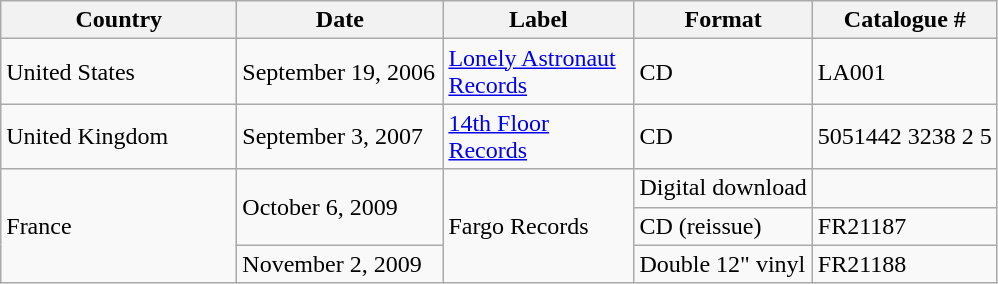<table class="wikitable">
<tr>
<th width="150px">Country</th>
<th width="130px">Date</th>
<th width="120px">Label</th>
<th>Format</th>
<th>Catalogue #</th>
</tr>
<tr>
<td>United States</td>
<td>September 19, 2006</td>
<td><a href='#'>Lonely Astronaut Records</a></td>
<td>CD</td>
<td>LA001</td>
</tr>
<tr>
<td>United Kingdom</td>
<td>September 3, 2007</td>
<td><a href='#'>14th Floor Records</a></td>
<td>CD</td>
<td>5051442 3238 2 5</td>
</tr>
<tr>
<td rowspan="3">France</td>
<td rowspan="2">October 6, 2009</td>
<td rowspan="3">Fargo Records</td>
<td>Digital download</td>
<td></td>
</tr>
<tr>
<td>CD (reissue)</td>
<td>FR21187</td>
</tr>
<tr>
<td>November 2, 2009</td>
<td>Double 12" vinyl</td>
<td>FR21188</td>
</tr>
</table>
